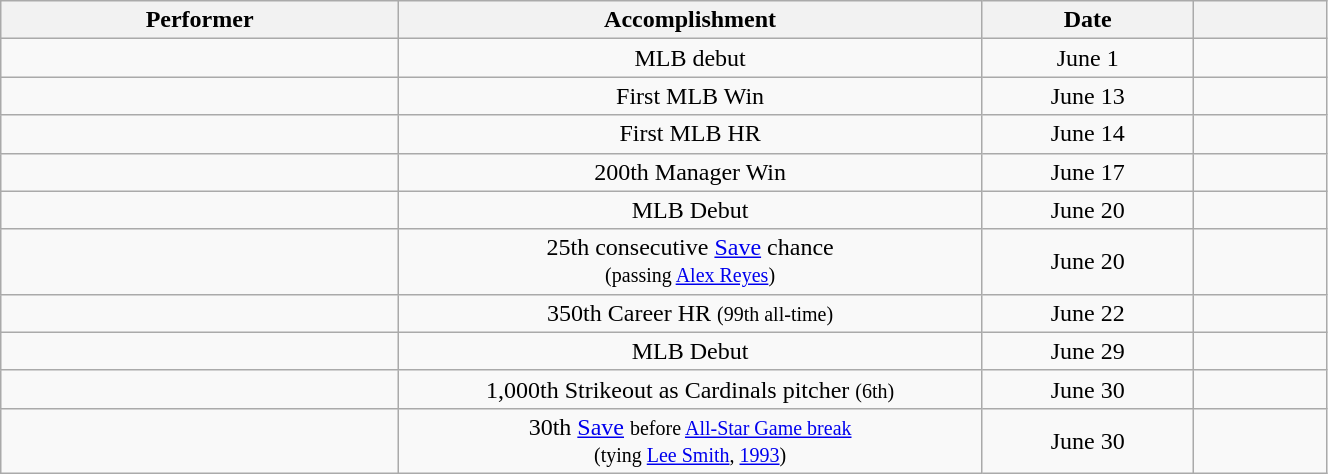<table class="wikitable sortable" style="width:70%;">
<tr align=center>
<th style="width:30%;">Performer</th>
<th style="width:44%;">Accomplishment</th>
<th style="width:16%;" data-sort-type="date">Date</th>
<th style="width:10%;"></th>
</tr>
<tr align=center>
<td></td>
<td>MLB debut</td>
<td>June 1</td>
<td></td>
</tr>
<tr align=center>
<td></td>
<td>First MLB Win</td>
<td>June 13</td>
<td></td>
</tr>
<tr align=center>
<td></td>
<td>First MLB HR</td>
<td>June 14</td>
<td></td>
</tr>
<tr align=center>
<td></td>
<td>200th Manager Win</td>
<td>June 17</td>
<td></td>
</tr>
<tr align=center>
<td></td>
<td>MLB Debut</td>
<td>June 20</td>
<td></td>
</tr>
<tr align=center>
<td></td>
<td>25th consecutive <a href='#'>Save</a> chance <br> <small>(passing <a href='#'>Alex Reyes</a>)</small> </td>
<td>June 20</td>
<td></td>
</tr>
<tr align=center>
<td></td>
<td>350th Career HR <small>(99th all-time)</small></td>
<td>June 22</td>
<td></td>
</tr>
<tr align=center>
<td></td>
<td>MLB Debut</td>
<td>June 29</td>
<td></td>
</tr>
<tr align=center>
<td></td>
<td>1,000th Strikeout as Cardinals pitcher <small>(6th)</small></td>
<td>June 30</td>
<td></td>
</tr>
<tr align=center>
<td></td>
<td>30th <a href='#'>Save</a> <small>before <a href='#'>All-Star Game break</a> <br> (tying <a href='#'>Lee Smith</a>, <a href='#'>1993</a>)</small></td>
<td>June 30</td>
<td></td>
</tr>
</table>
